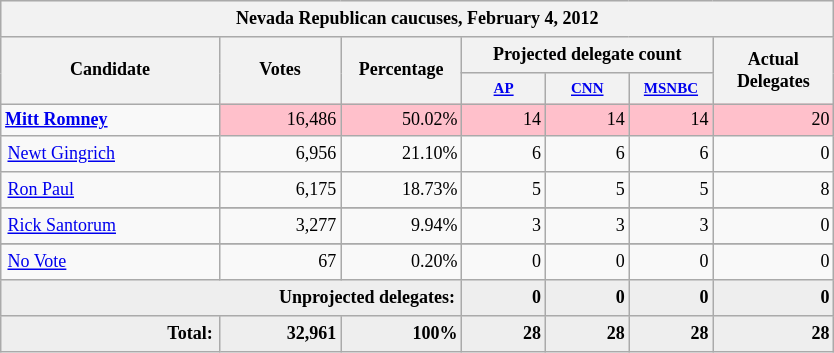<table class="wikitable" style="font-size:12px;">
<tr bgcolor="#e9e9e9">
<th colspan="8" style="padding:4px;">Nevada Republican caucuses, February 4, 2012</th>
</tr>
<tr bgcolor="#eeeeee">
<th rowspan="2" style="width:140px;">Candidate</th>
<th rowspan="2" style="width:75px;">Votes</th>
<th rowspan="2" style="width:75px;">Percentage</th>
<th colspan="3" style="width:150px; padding:4px;">Projected delegate count</th>
<th rowspan="2" style="width:75px;">Actual Delegates <br></th>
</tr>
<tr bgcolor="#eeeeee">
<th style="width:50px;"><small><a href='#'>AP</a></small><br></th>
<th style="width:50px;"><small><a href='#'>CNN</a></small><br></th>
<th style="width:50px;"><small><a href='#'>MSNBC</a></small><br></th>
</tr>
<tr align="right">
<td align="left"><strong><a href='#'>Mitt Romney</a></strong></td>
<td bgcolor="pink">16,486</td>
<td bgcolor="pink">50.02%</td>
<td bgcolor="pink">14</td>
<td bgcolor="pink">14</td>
<td bgcolor="pink">14</td>
<td bgcolor="pink">20</td>
</tr>
<tr style="text-align:right;">
<td style="text-align:left; padding:4px;"><a href='#'>Newt Gingrich</a></td>
<td>6,956</td>
<td>21.10%</td>
<td>6</td>
<td>6</td>
<td>6</td>
<td>0</td>
</tr>
<tr style="text-align:right;">
<td style="text-align:left; padding:4px;"><a href='#'>Ron Paul</a></td>
<td>6,175</td>
<td>18.73%</td>
<td>5</td>
<td>5</td>
<td>5</td>
<td>8</td>
</tr>
<tr>
</tr>
<tr style="text-align:right;">
<td style="text-align:left; padding:4px;"><a href='#'>Rick Santorum</a></td>
<td>3,277</td>
<td>9.94%</td>
<td>3</td>
<td>3</td>
<td>3</td>
<td>0</td>
</tr>
<tr>
</tr>
<tr style="text-align:right;">
<td style="text-align:left; padding:4px;"><a href='#'>No Vote</a></td>
<td>67</td>
<td>0.20%</td>
<td>0</td>
<td>0</td>
<td>0</td>
<td>0</td>
</tr>
<tr style="text-align:right; background:#eee;">
<td colspan="3" style="padding:4px;"><strong>Unprojected delegates:</strong></td>
<td><strong>0</strong></td>
<td><strong>0</strong></td>
<td><strong>0</strong></td>
<td><strong>0</strong></td>
</tr>
<tr bgcolor="#eeeeee" style="text-align:right;">
<td style="padding:4px;"><strong>Total:</strong></td>
<td><strong>32,961</strong></td>
<td><strong>100%</strong></td>
<td><strong>28</strong></td>
<td><strong>28</strong></td>
<td><strong>28</strong></td>
<td><strong>28</strong></td>
</tr>
</table>
